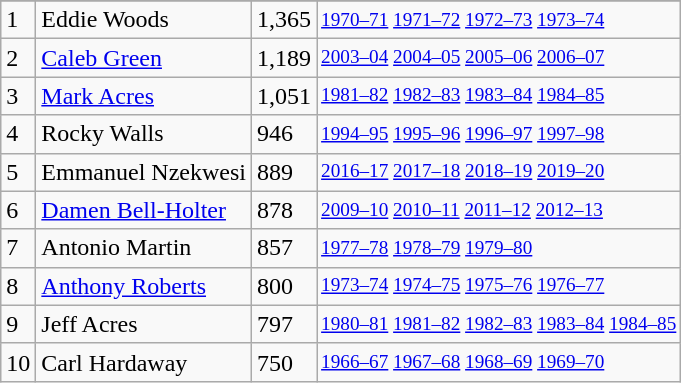<table class="wikitable">
<tr>
</tr>
<tr>
<td>1</td>
<td>Eddie Woods</td>
<td>1,365</td>
<td style="font-size:80%;"><a href='#'>1970–71</a> <a href='#'>1971–72</a> <a href='#'>1972–73</a> <a href='#'>1973–74</a></td>
</tr>
<tr>
<td>2</td>
<td><a href='#'>Caleb Green</a></td>
<td>1,189</td>
<td style="font-size:80%;"><a href='#'>2003–04</a> <a href='#'>2004–05</a> <a href='#'>2005–06</a> <a href='#'>2006–07</a></td>
</tr>
<tr>
<td>3</td>
<td><a href='#'>Mark Acres</a></td>
<td>1,051</td>
<td style="font-size:80%;"><a href='#'>1981–82</a> <a href='#'>1982–83</a> <a href='#'>1983–84</a> <a href='#'>1984–85</a></td>
</tr>
<tr>
<td>4</td>
<td>Rocky Walls</td>
<td>946</td>
<td style="font-size:80%;"><a href='#'>1994–95</a> <a href='#'>1995–96</a> <a href='#'>1996–97</a> <a href='#'>1997–98</a></td>
</tr>
<tr>
<td>5</td>
<td>Emmanuel Nzekwesi</td>
<td>889</td>
<td style="font-size:80%;"><a href='#'>2016–17</a> <a href='#'>2017–18</a> <a href='#'>2018–19</a> <a href='#'>2019–20</a></td>
</tr>
<tr>
<td>6</td>
<td><a href='#'>Damen Bell-Holter</a></td>
<td>878</td>
<td style="font-size:80%;"><a href='#'>2009–10</a> <a href='#'>2010–11</a> <a href='#'>2011–12</a> <a href='#'>2012–13</a></td>
</tr>
<tr>
<td>7</td>
<td>Antonio Martin</td>
<td>857</td>
<td style="font-size:80%;"><a href='#'>1977–78</a> <a href='#'>1978–79</a> <a href='#'>1979–80</a></td>
</tr>
<tr>
<td>8</td>
<td><a href='#'>Anthony Roberts</a></td>
<td>800</td>
<td style="font-size:80%;"><a href='#'>1973–74</a> <a href='#'>1974–75</a> <a href='#'>1975–76</a> <a href='#'>1976–77</a></td>
</tr>
<tr>
<td>9</td>
<td>Jeff Acres</td>
<td>797</td>
<td style="font-size:80%;"><a href='#'>1980–81</a> <a href='#'>1981–82</a> <a href='#'>1982–83</a> <a href='#'>1983–84</a> <a href='#'>1984–85</a></td>
</tr>
<tr>
<td>10</td>
<td>Carl Hardaway</td>
<td>750</td>
<td style="font-size:80%;"><a href='#'>1966–67</a> <a href='#'>1967–68</a> <a href='#'>1968–69</a> <a href='#'>1969–70</a></td>
</tr>
</table>
